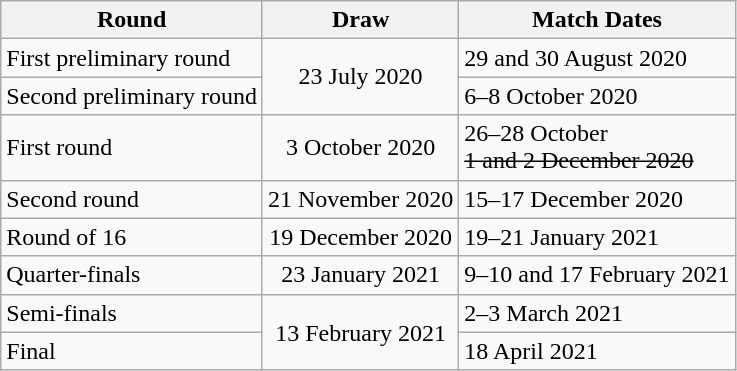<table class="wikitable">
<tr>
<th>Round</th>
<th>Draw</th>
<th>Match Dates</th>
</tr>
<tr>
<td>First preliminary round</td>
<td rowspan=2 align=center>23 July 2020</td>
<td>29 and 30 August 2020</td>
</tr>
<tr>
<td>Second preliminary round</td>
<td>6–8 October 2020</td>
</tr>
<tr>
<td>First round</td>
<td align=center>3 October 2020</td>
<td>26–28 October<br> <s>1 and 2 December 2020</s></td>
</tr>
<tr>
<td>Second round</td>
<td align=center>21 November 2020</td>
<td>15–17 December 2020</td>
</tr>
<tr>
<td>Round of 16</td>
<td align=center>19 December 2020</td>
<td>19–21 January 2021</td>
</tr>
<tr>
<td>Quarter-finals</td>
<td align=center>23 January 2021</td>
<td>9–10 and 17 February 2021</td>
</tr>
<tr>
<td>Semi-finals</td>
<td rowspan=2 align=center>13 February 2021</td>
<td>2–3 March 2021</td>
</tr>
<tr>
<td>Final</td>
<td>18 April 2021</td>
</tr>
</table>
